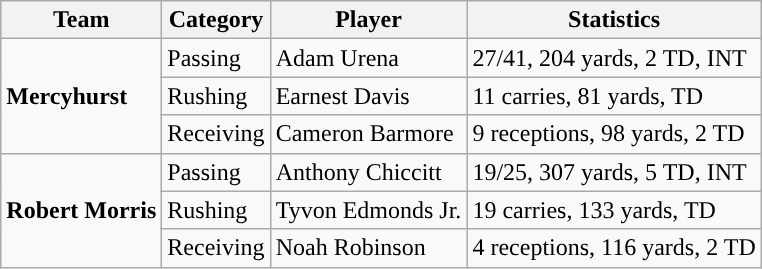<table class="wikitable" style="float: right;">
<tr>
<th>Team</th>
<th>Category</th>
<th>Player</th>
<th>Statistics</th>
</tr>
<tr>
<td rowspan=3><strong>Mercyhurst</strong></td>
<td>Passing</td>
<td>Adam Urena</td>
<td>27/41, 204 yards, 2 TD, INT</td>
</tr>
<tr>
<td>Rushing</td>
<td>Earnest Davis</td>
<td>11 carries, 81 yards, TD</td>
</tr>
<tr>
<td>Receiving</td>
<td>Cameron Barmore</td>
<td>9 receptions, 98 yards, 2 TD</td>
</tr>
<tr>
<td rowspan=3><strong>Robert Morris</strong></td>
<td>Passing</td>
<td>Anthony Chiccitt</td>
<td>19/25, 307 yards, 5 TD, INT</td>
</tr>
<tr>
<td>Rushing</td>
<td>Tyvon Edmonds Jr.</td>
<td>19 carries, 133 yards, TD</td>
</tr>
<tr>
<td>Receiving</td>
<td>Noah Robinson</td>
<td>4 receptions, 116 yards, 2 TD</td>
</tr>
</table>
